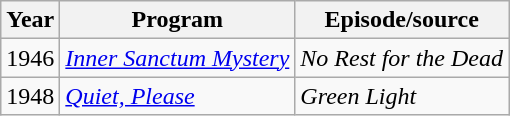<table class="wikitable">
<tr>
<th>Year</th>
<th>Program</th>
<th>Episode/source</th>
</tr>
<tr>
<td>1946</td>
<td><em><a href='#'>Inner Sanctum Mystery</a></em></td>
<td><em>No Rest for the Dead</em></td>
</tr>
<tr>
<td>1948</td>
<td><em><a href='#'>Quiet, Please</a> </em></td>
<td><em>Green Light</em></td>
</tr>
</table>
